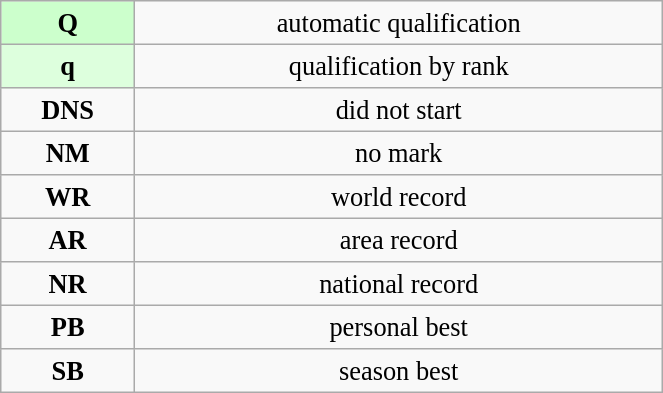<table class="wikitable" style=" text-align:center; font-size:110%;" width="35%">
<tr>
<td bgcolor="ccffcc"><strong>Q</strong></td>
<td>automatic qualification</td>
</tr>
<tr>
<td bgcolor="ddffdd"><strong>q</strong></td>
<td>qualification by rank</td>
</tr>
<tr>
<td><strong>DNS</strong></td>
<td>did not start</td>
</tr>
<tr>
<td><strong>NM</strong></td>
<td>no mark</td>
</tr>
<tr>
<td><strong>WR</strong></td>
<td>world record</td>
</tr>
<tr>
<td><strong>AR</strong></td>
<td>area record</td>
</tr>
<tr>
<td><strong>NR</strong></td>
<td>national record</td>
</tr>
<tr>
<td><strong>PB</strong></td>
<td>personal best</td>
</tr>
<tr>
<td><strong>SB</strong></td>
<td>season best</td>
</tr>
</table>
